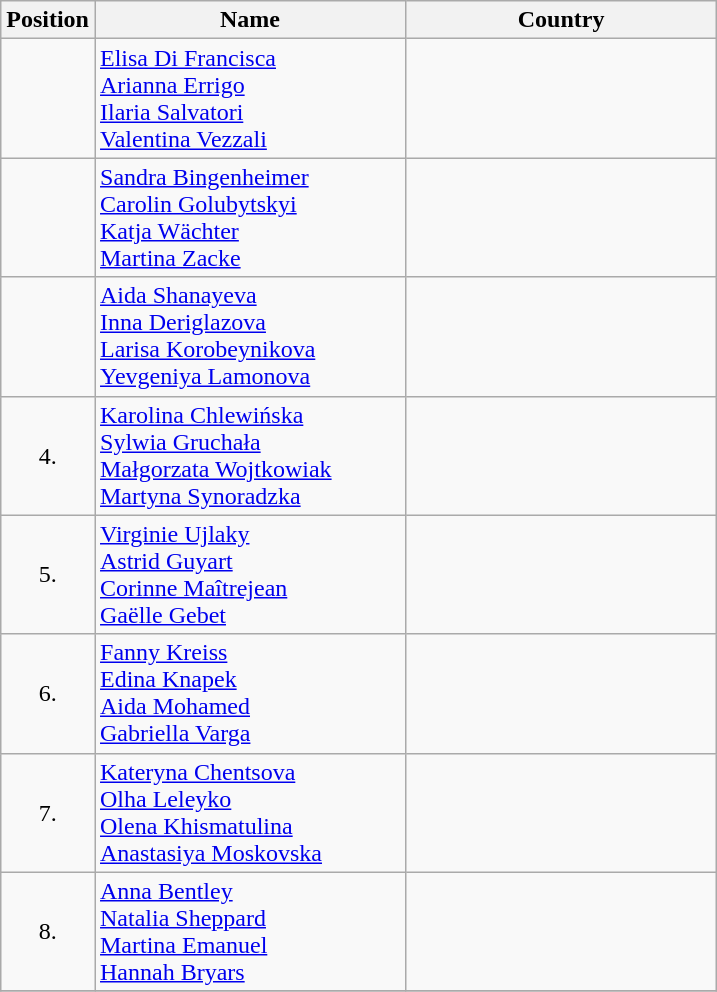<table class="wikitable">
<tr>
<th width="20">Position</th>
<th width="200">Name</th>
<th width="200">Country</th>
</tr>
<tr>
<td align="center"></td>
<td><a href='#'>Elisa Di Francisca</a><br><a href='#'>Arianna Errigo</a><br><a href='#'>Ilaria Salvatori</a><br><a href='#'>Valentina Vezzali</a></td>
<td></td>
</tr>
<tr>
<td align="center"></td>
<td><a href='#'>Sandra Bingenheimer</a><br><a href='#'>Carolin Golubytskyi</a><br><a href='#'>Katja Wächter</a><br><a href='#'>Martina Zacke</a></td>
<td></td>
</tr>
<tr>
<td align="center"></td>
<td><a href='#'>Aida Shanayeva</a><br><a href='#'>Inna Deriglazova</a><br><a href='#'>Larisa Korobeynikova</a><br><a href='#'>Yevgeniya Lamonova</a></td>
<td></td>
</tr>
<tr>
<td align="center">4.</td>
<td><a href='#'>Karolina Chlewińska</a><br><a href='#'>Sylwia Gruchała</a><br><a href='#'>Małgorzata Wojtkowiak</a><br><a href='#'>Martyna Synoradzka</a></td>
<td></td>
</tr>
<tr>
<td align="center">5.</td>
<td><a href='#'>Virginie Ujlaky</a><br><a href='#'>Astrid Guyart</a><br><a href='#'>Corinne Maîtrejean</a><br><a href='#'>Gaëlle Gebet</a></td>
<td></td>
</tr>
<tr>
<td align="center">6.</td>
<td><a href='#'>Fanny Kreiss</a><br><a href='#'>Edina Knapek</a><br><a href='#'>Aida Mohamed</a><br><a href='#'>Gabriella Varga</a></td>
<td></td>
</tr>
<tr>
<td align="center">7.</td>
<td><a href='#'>Kateryna Chentsova</a><br><a href='#'>Olha Leleyko</a><br><a href='#'>Olena Khismatulina</a><br><a href='#'>Anastasiya Moskovska</a></td>
<td></td>
</tr>
<tr>
<td align="center">8.</td>
<td><a href='#'>Anna Bentley</a><br><a href='#'>Natalia Sheppard</a><br><a href='#'>Martina Emanuel</a><br><a href='#'>Hannah Bryars</a></td>
<td></td>
</tr>
<tr>
</tr>
</table>
